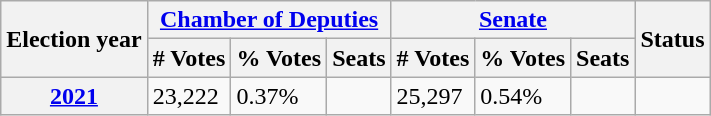<table class="wikitable">
<tr>
<th rowspan=2>Election year</th>
<th colspan=3><a href='#'>Chamber of Deputies</a></th>
<th colspan=3><a href='#'>Senate</a></th>
<th rowspan=2>Status</th>
</tr>
<tr>
<th># Votes</th>
<th>% Votes</th>
<th>Seats</th>
<th># Votes</th>
<th>% Votes</th>
<th>Seats</th>
</tr>
<tr>
<th><a href='#'>2021</a></th>
<td>23,222</td>
<td>0.37%</td>
<td></td>
<td>25,297</td>
<td>0.54%</td>
<td></td>
<td></td>
</tr>
</table>
